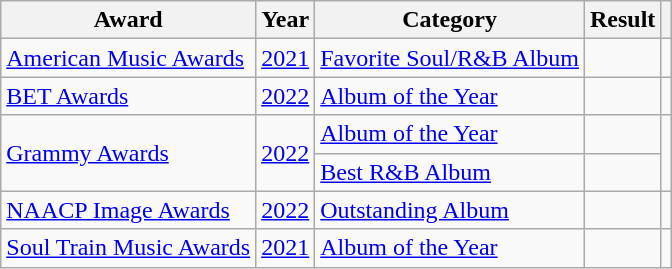<table class="wikitable">
<tr>
<th scope="col">Award</th>
<th scope="col">Year</th>
<th scope="col">Category</th>
<th scope="col">Result</th>
<th scope="col"></th>
</tr>
<tr>
<td rowspan="1"><a href='#'>American Music Awards</a></td>
<td rowspan="1"><a href='#'>2021</a></td>
<td><a href='#'>Favorite Soul/R&B Album</a></td>
<td></td>
<td rowspan="1" align="center"></td>
</tr>
<tr>
<td rowspan="1"><a href='#'>BET Awards</a></td>
<td rowspan="1"><a href='#'>2022</a></td>
<td><a href='#'>Album of the Year</a></td>
<td></td>
<td rowspan="1" align="center"></td>
</tr>
<tr>
<td rowspan="2"><a href='#'>Grammy Awards</a></td>
<td rowspan="2"><a href='#'>2022</a></td>
<td><a href='#'>Album of the Year</a></td>
<td></td>
<td rowspan="2" align="center"></td>
</tr>
<tr>
<td><a href='#'>Best R&B Album</a></td>
<td></td>
</tr>
<tr>
<td rowspan="1"><a href='#'>NAACP Image Awards</a></td>
<td rowspan="1"><a href='#'>2022</a></td>
<td><a href='#'>Outstanding Album</a></td>
<td></td>
<td rowspan="1" align="center"></td>
</tr>
<tr>
<td rowspan="1"><a href='#'>Soul Train Music Awards</a></td>
<td rowspan="1"><a href='#'>2021</a></td>
<td><a href='#'>Album of the Year</a></td>
<td></td>
<td rowspan="1" align="center"></td>
</tr>
</table>
